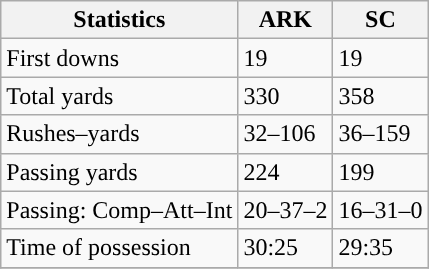<table class="wikitable" style="float: left;">
<tr>
<th>Statistics</th>
<th>ARK</th>
<th>SC</th>
</tr>
<tr>
<td>First downs</td>
<td>19</td>
<td>19</td>
</tr>
<tr>
<td>Total yards</td>
<td>330</td>
<td>358</td>
</tr>
<tr>
<td>Rushes–yards</td>
<td>32–106</td>
<td>36–159</td>
</tr>
<tr>
<td>Passing yards</td>
<td>224</td>
<td>199</td>
</tr>
<tr>
<td>Passing: Comp–Att–Int</td>
<td>20–37–2</td>
<td>16–31–0</td>
</tr>
<tr>
<td>Time of possession</td>
<td>30:25</td>
<td>29:35</td>
</tr>
<tr>
</tr>
</table>
